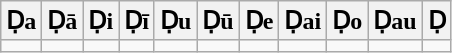<table class=wikitable>
<tr>
<th>Ḍa</th>
<th>Ḍā</th>
<th>Ḍi</th>
<th>Ḍī</th>
<th>Ḍu</th>
<th>Ḍū</th>
<th>Ḍe</th>
<th>Ḍai</th>
<th>Ḍo</th>
<th>Ḍau</th>
<th>Ḍ</th>
</tr>
<tr>
<td></td>
<td></td>
<td></td>
<td></td>
<td></td>
<td></td>
<td></td>
<td></td>
<td></td>
<td></td>
<td></td>
</tr>
</table>
